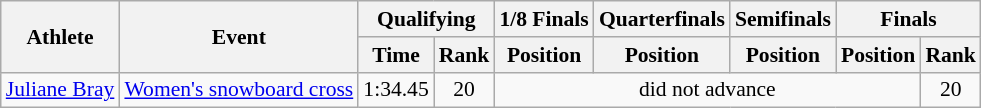<table class="wikitable" style="font-size:90%">
<tr>
<th rowspan="2">Athlete</th>
<th rowspan="2">Event</th>
<th colspan="2">Qualifying</th>
<th>1/8 Finals</th>
<th>Quarterfinals</th>
<th>Semifinals</th>
<th colspan=2>Finals</th>
</tr>
<tr>
<th>Time</th>
<th>Rank</th>
<th>Position</th>
<th>Position</th>
<th>Position</th>
<th>Position</th>
<th>Rank</th>
</tr>
<tr>
<td><a href='#'>Juliane Bray</a></td>
<td><a href='#'>Women's snowboard cross</a></td>
<td align="center">1:34.45</td>
<td align="center">20</td>
<td colspan=4 align="center">did not advance</td>
<td align="center">20</td>
</tr>
</table>
